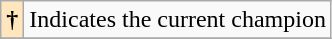<table class="wikitable">
<tr>
<th style="background-color:#FFE6BD">†</th>
<td>Indicates the current champion</td>
</tr>
<tr>
</tr>
</table>
